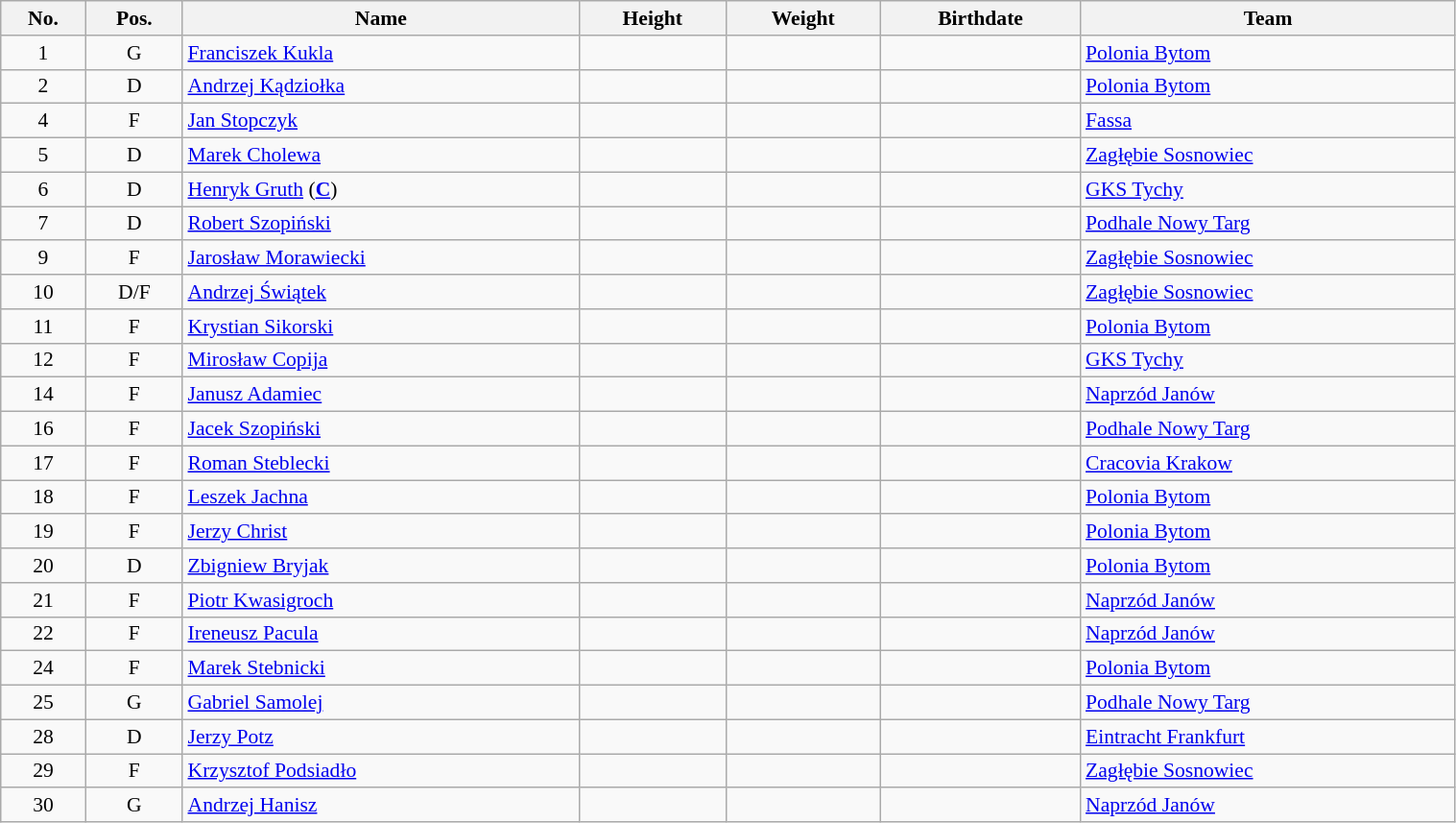<table class="wikitable sortable" width="80%" style="font-size: 90%; text-align: center;">
<tr>
<th>No.</th>
<th>Pos.</th>
<th>Name</th>
<th>Height</th>
<th>Weight</th>
<th>Birthdate</th>
<th>Team</th>
</tr>
<tr>
<td>1</td>
<td>G</td>
<td style="text-align:left;"><a href='#'>Franciszek Kukla</a></td>
<td></td>
<td></td>
<td style="text-align:right;"></td>
<td style="text-align:left;"> <a href='#'>Polonia Bytom</a></td>
</tr>
<tr>
<td>2</td>
<td>D</td>
<td style="text-align:left;"><a href='#'>Andrzej Kądziołka</a></td>
<td></td>
<td></td>
<td style="text-align:right;"></td>
<td style="text-align:left;"> <a href='#'>Polonia Bytom</a></td>
</tr>
<tr>
<td>4</td>
<td>F</td>
<td style="text-align:left;"><a href='#'>Jan Stopczyk</a></td>
<td></td>
<td></td>
<td style="text-align:right;"></td>
<td style="text-align:left;"> <a href='#'>Fassa</a></td>
</tr>
<tr>
<td>5</td>
<td>D</td>
<td style="text-align:left;"><a href='#'>Marek Cholewa</a></td>
<td></td>
<td></td>
<td style="text-align:right;"></td>
<td style="text-align:left;"> <a href='#'>Zagłębie Sosnowiec</a></td>
</tr>
<tr>
<td>6</td>
<td>D</td>
<td style="text-align:left;"><a href='#'>Henryk Gruth</a> (<strong><a href='#'>C</a></strong>)</td>
<td></td>
<td></td>
<td style="text-align:right;"></td>
<td style="text-align:left;"> <a href='#'>GKS Tychy</a></td>
</tr>
<tr>
<td>7</td>
<td>D</td>
<td style="text-align:left;"><a href='#'>Robert Szopiński</a></td>
<td></td>
<td></td>
<td style="text-align:right;"></td>
<td style="text-align:left;"> <a href='#'>Podhale Nowy Targ</a></td>
</tr>
<tr>
<td>9</td>
<td>F</td>
<td style="text-align:left;"><a href='#'>Jarosław Morawiecki</a></td>
<td></td>
<td></td>
<td style="text-align:right;"></td>
<td style="text-align:left;"> <a href='#'>Zagłębie Sosnowiec</a></td>
</tr>
<tr>
<td>10</td>
<td>D/F</td>
<td style="text-align:left;"><a href='#'>Andrzej Świątek</a></td>
<td></td>
<td></td>
<td style="text-align:right;"></td>
<td style="text-align:left;"> <a href='#'>Zagłębie Sosnowiec</a></td>
</tr>
<tr>
<td>11</td>
<td>F</td>
<td style="text-align:left;"><a href='#'>Krystian Sikorski</a></td>
<td></td>
<td></td>
<td style="text-align:right;"></td>
<td style="text-align:left;"> <a href='#'>Polonia Bytom</a></td>
</tr>
<tr>
<td>12</td>
<td>F</td>
<td style="text-align:left;"><a href='#'>Mirosław Copija</a></td>
<td></td>
<td></td>
<td style="text-align:right;"></td>
<td style="text-align:left;"> <a href='#'>GKS Tychy</a></td>
</tr>
<tr>
<td>14</td>
<td>F</td>
<td style="text-align:left;"><a href='#'>Janusz Adamiec</a></td>
<td></td>
<td></td>
<td style="text-align:right;"></td>
<td style="text-align:left;"> <a href='#'>Naprzód Janów</a></td>
</tr>
<tr>
<td>16</td>
<td>F</td>
<td style="text-align:left;"><a href='#'>Jacek Szopiński</a></td>
<td></td>
<td></td>
<td style="text-align:right;"></td>
<td style="text-align:left;"> <a href='#'>Podhale Nowy Targ</a></td>
</tr>
<tr>
<td>17</td>
<td>F</td>
<td style="text-align:left;"><a href='#'>Roman Steblecki</a></td>
<td></td>
<td></td>
<td style="text-align:right;"></td>
<td style="text-align:left;"> <a href='#'>Cracovia Krakow</a></td>
</tr>
<tr>
<td>18</td>
<td>F</td>
<td style="text-align:left;"><a href='#'>Leszek Jachna</a></td>
<td></td>
<td></td>
<td style="text-align:right;"></td>
<td style="text-align:left;"> <a href='#'>Polonia Bytom</a></td>
</tr>
<tr>
<td>19</td>
<td>F</td>
<td style="text-align:left;"><a href='#'>Jerzy Christ</a></td>
<td></td>
<td></td>
<td style="text-align:right;"></td>
<td style="text-align:left;"> <a href='#'>Polonia Bytom</a></td>
</tr>
<tr>
<td>20</td>
<td>D</td>
<td style="text-align:left;"><a href='#'>Zbigniew Bryjak</a></td>
<td></td>
<td></td>
<td style="text-align:right;"></td>
<td style="text-align:left;"> <a href='#'>Polonia Bytom</a></td>
</tr>
<tr>
<td>21</td>
<td>F</td>
<td style="text-align:left;"><a href='#'>Piotr Kwasigroch</a></td>
<td></td>
<td></td>
<td style="text-align:right;"></td>
<td style="text-align:left;"> <a href='#'>Naprzód Janów</a></td>
</tr>
<tr>
<td>22</td>
<td>F</td>
<td style="text-align:left;"><a href='#'>Ireneusz Pacula</a></td>
<td></td>
<td></td>
<td style="text-align:right;"></td>
<td style="text-align:left;"> <a href='#'>Naprzód Janów</a></td>
</tr>
<tr>
<td>24</td>
<td>F</td>
<td style="text-align:left;"><a href='#'>Marek Stebnicki</a></td>
<td></td>
<td></td>
<td style="text-align:right;"></td>
<td style="text-align:left;"> <a href='#'>Polonia Bytom</a></td>
</tr>
<tr>
<td>25</td>
<td>G</td>
<td style="text-align:left;"><a href='#'>Gabriel Samolej</a></td>
<td></td>
<td></td>
<td style="text-align:right;"></td>
<td style="text-align:left;"> <a href='#'>Podhale Nowy Targ</a></td>
</tr>
<tr>
<td>28</td>
<td>D</td>
<td style="text-align:left;"><a href='#'>Jerzy Potz</a></td>
<td></td>
<td></td>
<td style="text-align:right;"></td>
<td style="text-align:left;"> <a href='#'>Eintracht Frankfurt</a></td>
</tr>
<tr>
<td>29</td>
<td>F</td>
<td style="text-align:left;"><a href='#'>Krzysztof Podsiadło</a></td>
<td></td>
<td></td>
<td style="text-align:right;"></td>
<td style="text-align:left;"> <a href='#'>Zagłębie Sosnowiec</a></td>
</tr>
<tr>
<td>30</td>
<td>G</td>
<td style="text-align:left;"><a href='#'>Andrzej Hanisz</a></td>
<td></td>
<td></td>
<td style="text-align:right;"></td>
<td style="text-align:left;"> <a href='#'>Naprzód Janów</a></td>
</tr>
</table>
